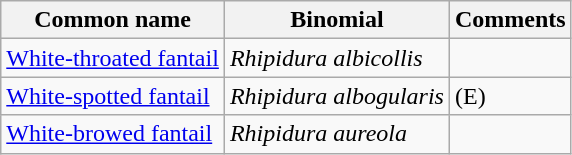<table class="wikitable">
<tr>
<th>Common name</th>
<th>Binomial</th>
<th>Comments</th>
</tr>
<tr>
<td><a href='#'>White-throated fantail</a></td>
<td><em>Rhipidura albicollis</em></td>
<td></td>
</tr>
<tr>
<td><a href='#'>White-spotted fantail</a></td>
<td><em>Rhipidura albogularis</em></td>
<td>(E)</td>
</tr>
<tr>
<td><a href='#'>White-browed fantail</a></td>
<td><em>Rhipidura aureola</em></td>
<td></td>
</tr>
</table>
